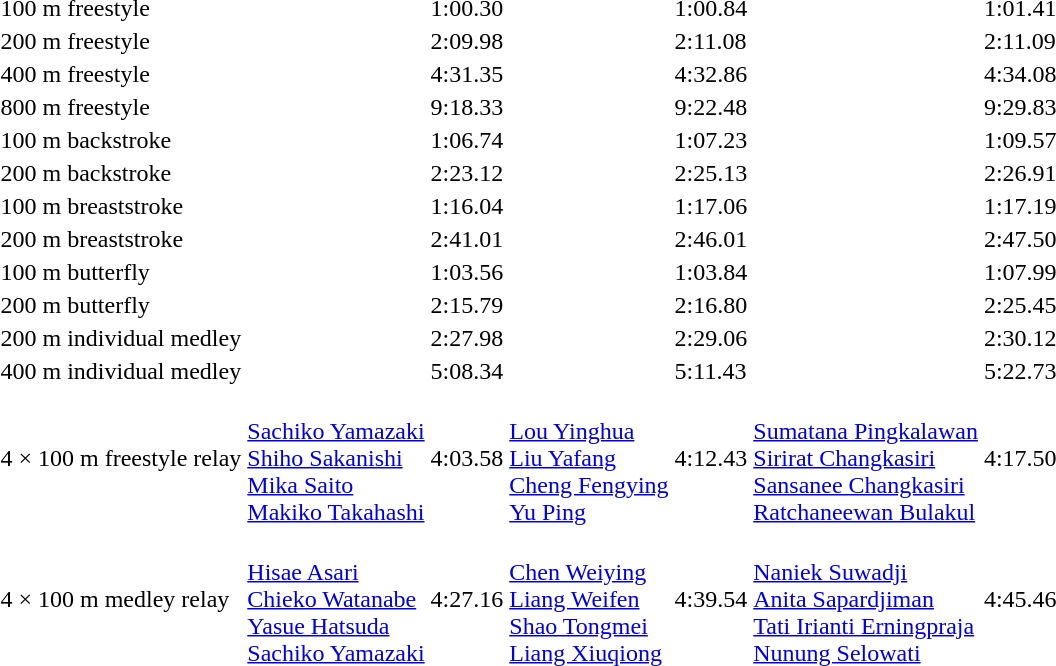<table>
<tr>
<td>100 m freestyle<br></td>
<td></td>
<td>1:00.30<br></td>
<td></td>
<td>1:00.84</td>
<td></td>
<td>1:01.41</td>
</tr>
<tr>
<td>200 m freestyle<br></td>
<td></td>
<td>2:09.98<br></td>
<td></td>
<td>2:11.08</td>
<td></td>
<td>2:11.09</td>
</tr>
<tr>
<td>400 m freestyle<br></td>
<td></td>
<td>4:31.35<br></td>
<td></td>
<td>4:32.86</td>
<td></td>
<td>4:34.08</td>
</tr>
<tr>
<td>800 m freestyle<br></td>
<td></td>
<td>9:18.33<br></td>
<td></td>
<td>9:22.48</td>
<td></td>
<td>9:29.83</td>
</tr>
<tr>
<td>100 m backstroke<br></td>
<td></td>
<td>1:06.74<br></td>
<td></td>
<td>1:07.23</td>
<td></td>
<td>1:09.57</td>
</tr>
<tr>
<td>200 m backstroke<br></td>
<td></td>
<td>2:23.12<br></td>
<td></td>
<td>2:25.13</td>
<td></td>
<td>2:26.91</td>
</tr>
<tr>
<td>100 m breaststroke<br></td>
<td></td>
<td>1:16.04<br></td>
<td></td>
<td>1:17.06</td>
<td></td>
<td>1:17.19</td>
</tr>
<tr>
<td>200 m breaststroke<br></td>
<td></td>
<td>2:41.01<br></td>
<td></td>
<td>2:46.01</td>
<td></td>
<td>2:47.50</td>
</tr>
<tr>
<td>100 m butterfly<br></td>
<td></td>
<td>1:03.56<br></td>
<td></td>
<td>1:03.84</td>
<td></td>
<td>1:07.99</td>
</tr>
<tr>
<td>200 m butterfly<br></td>
<td></td>
<td>2:15.79<br></td>
<td></td>
<td>2:16.80</td>
<td></td>
<td>2:25.45</td>
</tr>
<tr>
<td>200 m individual medley<br></td>
<td></td>
<td>2:27.98</td>
<td></td>
<td>2:29.06</td>
<td></td>
<td>2:30.12</td>
</tr>
<tr>
<td>400 m individual medley<br></td>
<td></td>
<td>5:08.34<br></td>
<td></td>
<td>5:11.43</td>
<td></td>
<td>5:22.73</td>
</tr>
<tr>
<td>4 × 100 m freestyle relay<br></td>
<td><br><a href='#'>Sachiko Yamazaki</a><br><a href='#'>Shiho Sakanishi</a><br><a href='#'>Mika Saito</a><br><a href='#'>Makiko Takahashi</a></td>
<td>4:03.58<br></td>
<td><br><a href='#'>Lou Yinghua</a><br><a href='#'>Liu Yafang</a><br><a href='#'>Cheng Fengying</a><br><a href='#'>Yu Ping</a></td>
<td>4:12.43</td>
<td><br><a href='#'>Sumatana Pingkalawan</a><br><a href='#'>Sirirat Changkasiri</a><br><a href='#'>Sansanee Changkasiri</a><br><a href='#'>Ratchaneewan Bulakul</a></td>
<td>4:17.50</td>
</tr>
<tr>
<td>4 × 100 m medley relay<br></td>
<td><br><a href='#'>Hisae Asari</a><br><a href='#'>Chieko Watanabe</a><br><a href='#'>Yasue Hatsuda</a><br><a href='#'>Sachiko Yamazaki</a></td>
<td>4:27.16<br></td>
<td><br><a href='#'>Chen Weiying</a><br><a href='#'>Liang Weifen</a><br><a href='#'>Shao Tongmei</a><br><a href='#'>Liang Xiuqiong</a></td>
<td>4:39.54</td>
<td><br><a href='#'>Naniek Suwadji</a><br><a href='#'>Anita Sapardjiman</a><br><a href='#'>Tati Irianti Erningpraja</a><br><a href='#'>Nunung Selowati</a></td>
<td>4:45.46</td>
</tr>
</table>
